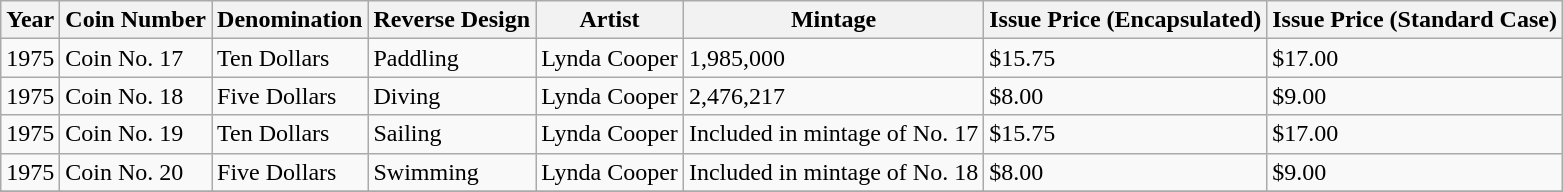<table class="wikitable">
<tr>
<th>Year</th>
<th>Coin Number</th>
<th>Denomination</th>
<th>Reverse Design</th>
<th>Artist</th>
<th>Mintage</th>
<th>Issue Price (Encapsulated)</th>
<th>Issue Price (Standard Case)</th>
</tr>
<tr>
<td>1975</td>
<td>Coin No. 17</td>
<td>Ten Dollars</td>
<td>Paddling</td>
<td>Lynda Cooper</td>
<td>1,985,000</td>
<td>$15.75</td>
<td>$17.00</td>
</tr>
<tr>
<td>1975</td>
<td>Coin No. 18</td>
<td>Five Dollars</td>
<td>Diving</td>
<td>Lynda Cooper</td>
<td>2,476,217</td>
<td>$8.00</td>
<td>$9.00</td>
</tr>
<tr>
<td>1975</td>
<td>Coin No. 19</td>
<td>Ten Dollars</td>
<td>Sailing</td>
<td>Lynda Cooper</td>
<td>Included in mintage of No. 17</td>
<td>$15.75</td>
<td>$17.00</td>
</tr>
<tr>
<td>1975</td>
<td>Coin No. 20</td>
<td>Five Dollars</td>
<td>Swimming</td>
<td>Lynda Cooper</td>
<td>Included in mintage of No. 18</td>
<td>$8.00</td>
<td>$9.00</td>
</tr>
<tr>
</tr>
</table>
